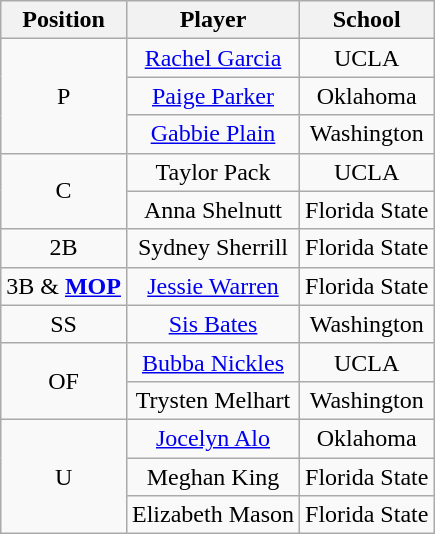<table class="wikitable" style=text-align:center>
<tr>
<th>Position</th>
<th>Player</th>
<th>School</th>
</tr>
<tr>
<td rowspan=3>P</td>
<td><a href='#'>Rachel Garcia</a></td>
<td style=>UCLA</td>
</tr>
<tr>
<td><a href='#'>Paige Parker</a></td>
<td style=>Oklahoma</td>
</tr>
<tr>
<td><a href='#'>Gabbie Plain</a></td>
<td style=>Washington</td>
</tr>
<tr>
<td rowspan=2>C</td>
<td>Taylor Pack</td>
<td style=>UCLA</td>
</tr>
<tr>
<td>Anna Shelnutt</td>
<td style=>Florida State</td>
</tr>
<tr>
<td>2B</td>
<td>Sydney Sherrill</td>
<td style=>Florida State</td>
</tr>
<tr>
<td>3B & <strong><a href='#'>MOP</a></strong></td>
<td><a href='#'>Jessie Warren</a></td>
<td style=>Florida State</td>
</tr>
<tr>
<td>SS</td>
<td><a href='#'>Sis Bates</a></td>
<td style=>Washington</td>
</tr>
<tr>
<td rowspan=2>OF</td>
<td><a href='#'>Bubba Nickles</a></td>
<td style=>UCLA</td>
</tr>
<tr>
<td>Trysten Melhart</td>
<td style=>Washington</td>
</tr>
<tr>
<td rowspan=3>U</td>
<td><a href='#'>Jocelyn Alo</a></td>
<td style=>Oklahoma</td>
</tr>
<tr>
<td>Meghan King</td>
<td style=>Florida State</td>
</tr>
<tr>
<td>Elizabeth Mason</td>
<td style=>Florida State</td>
</tr>
</table>
